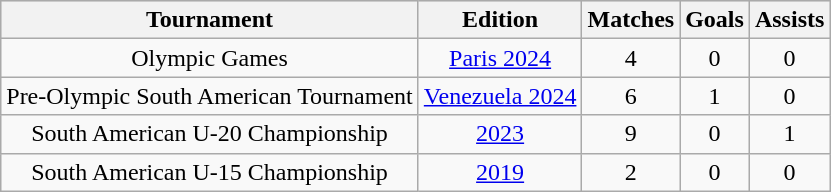<table class="wikitable">
<tr align=center style="background:#DDDDDD;color:black;">
<th>Tournament</th>
<th>Edition</th>
<th>Matches</th>
<th>Goals</th>
<th>Assists</th>
</tr>
<tr align=center>
<td>Olympic Games</td>
<td><a href='#'>Paris 2024</a></td>
<td>4</td>
<td>0</td>
<td>0</td>
</tr>
<tr align="center">
<td>Pre-Olympic South American Tournament</td>
<td><a href='#'>Venezuela 2024</a></td>
<td>6</td>
<td>1</td>
<td>0</td>
</tr>
<tr align=center>
<td>South American U-20 Championship</td>
<td><a href='#'>2023</a></td>
<td>9</td>
<td>0</td>
<td>1</td>
</tr>
<tr align=center>
<td>South American U-15 Championship</td>
<td><a href='#'>2019</a></td>
<td>2</td>
<td>0</td>
<td>0</td>
</tr>
</table>
